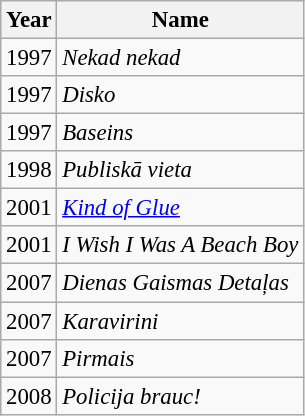<table class="wikitable" style="font-size: 95%;">
<tr>
<th>Year</th>
<th>Name</th>
</tr>
<tr>
<td>1997</td>
<td><em>Nekad nekad</em></td>
</tr>
<tr>
<td>1997</td>
<td><em>Disko</em></td>
</tr>
<tr>
<td>1997</td>
<td><em>Baseins</em></td>
</tr>
<tr>
<td>1998</td>
<td><em>Publiskā vieta</em></td>
</tr>
<tr>
<td>2001</td>
<td><em><a href='#'>Kind of Glue</a></em></td>
</tr>
<tr>
<td>2001</td>
<td><em>I Wish I Was A Beach Boy</em></td>
</tr>
<tr>
<td>2007</td>
<td><em>Dienas Gaismas Detaļas</em></td>
</tr>
<tr>
<td>2007</td>
<td><em>Karavirini</em></td>
</tr>
<tr>
<td>2007</td>
<td><em>Pirmais</em></td>
</tr>
<tr>
<td>2008</td>
<td><em>Policija brauc!</em></td>
</tr>
</table>
